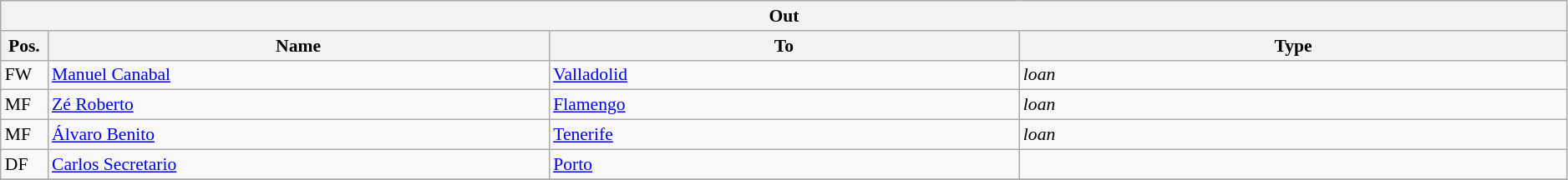<table class="wikitable" style="font-size:90%;width:99%;">
<tr>
<th colspan="4">Out</th>
</tr>
<tr>
<th width=3%>Pos.</th>
<th width=32%>Name</th>
<th width=30%>To</th>
<th width=35%>Type</th>
</tr>
<tr>
<td>FW</td>
<td><a href='#'>Manuel Canabal</a></td>
<td><a href='#'>Valladolid</a></td>
<td><em>loan</em></td>
</tr>
<tr>
<td>MF</td>
<td><a href='#'>Zé Roberto</a></td>
<td><a href='#'>Flamengo</a></td>
<td><em>loan</em></td>
</tr>
<tr>
<td>MF</td>
<td><a href='#'>Álvaro Benito</a></td>
<td><a href='#'>Tenerife</a></td>
<td><em>loan</em></td>
</tr>
<tr>
<td>DF</td>
<td><a href='#'>Carlos Secretario</a></td>
<td><a href='#'>Porto</a></td>
<td></td>
</tr>
<tr>
</tr>
</table>
